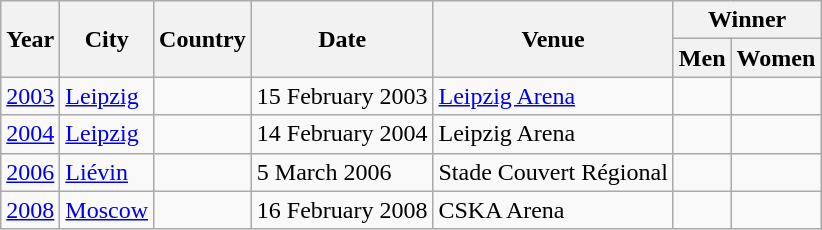<table class="wikitable">
<tr>
<th rowspan="2" scope="col">Year</th>
<th rowspan="2" scope="col">City</th>
<th rowspan="2" scope="col">Country</th>
<th rowspan="2" scope="col">Date</th>
<th rowspan="2" scope="col">Venue</th>
<th colspan="2" scope="col">Winner</th>
</tr>
<tr>
<th scope="col">Men</th>
<th scope="col">Women</th>
</tr>
<tr>
<td><a href='#'>2003</a></td>
<td><a href='#'>Leipzig</a></td>
<td></td>
<td>15 February 2003</td>
<td><a href='#'>Leipzig Arena</a></td>
<td></td>
<td></td>
</tr>
<tr>
<td><a href='#'>2004</a></td>
<td><a href='#'>Leipzig</a></td>
<td></td>
<td>14 February 2004</td>
<td>Leipzig Arena</td>
<td></td>
<td></td>
</tr>
<tr>
<td><a href='#'>2006</a></td>
<td><a href='#'>Liévin</a></td>
<td></td>
<td>5 March 2006</td>
<td>Stade Couvert Régional</td>
<td></td>
<td></td>
</tr>
<tr>
<td><a href='#'>2008</a></td>
<td><a href='#'>Moscow</a></td>
<td></td>
<td>16 February 2008</td>
<td>CSKA Arena</td>
<td></td>
<td></td>
</tr>
</table>
